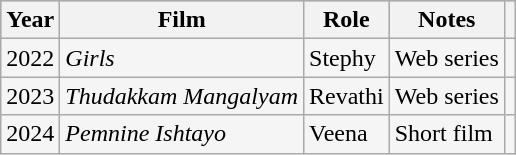<table class="wikitable sortable" style="background:#f5f5f5;">
<tr style="background:#B0C4DE;">
<th>Year</th>
<th>Film</th>
<th>Role</th>
<th class="unsortable">Notes</th>
<th class="unsortable"></th>
</tr>
<tr>
<td>2022</td>
<td><em>Girls</em></td>
<td>Stephy</td>
<td>Web series</td>
<td></td>
</tr>
<tr>
<td>2023</td>
<td><em>Thudakkam Mangalyam</em></td>
<td>Revathi</td>
<td>Web series</td>
<td></td>
</tr>
<tr>
<td>2024</td>
<td><em>Pemnine Ishtayo</em></td>
<td>Veena</td>
<td>Short film</td>
<td></td>
</tr>
</table>
